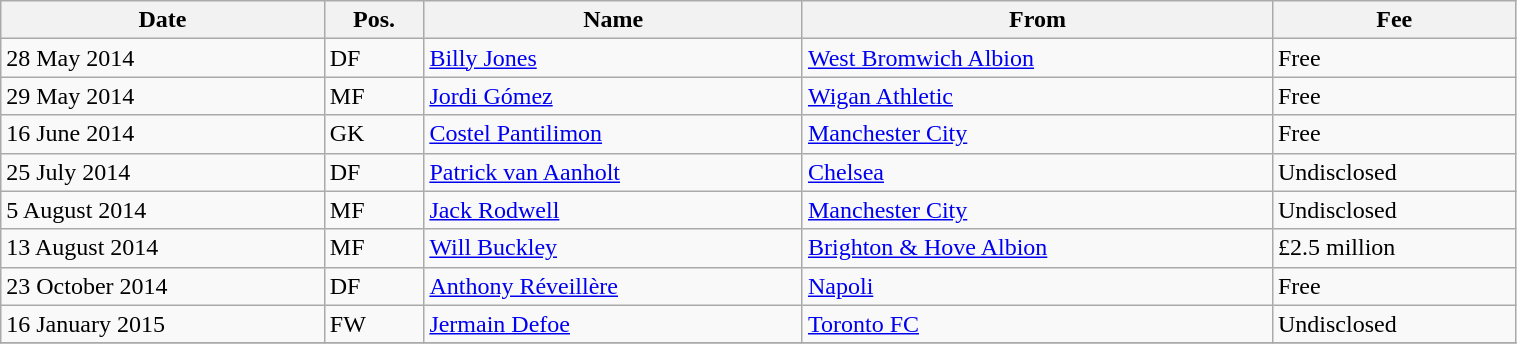<table class="wikitable" style="width:80%; text-align:center; text-align:left;">
<tr>
<th>Date</th>
<th>Pos.</th>
<th>Name</th>
<th>From</th>
<th>Fee</th>
</tr>
<tr>
<td>28 May 2014</td>
<td>DF</td>
<td> <a href='#'>Billy Jones</a></td>
<td> <a href='#'>West Bromwich Albion</a></td>
<td>Free</td>
</tr>
<tr>
<td>29 May 2014</td>
<td>MF</td>
<td> <a href='#'>Jordi Gómez</a></td>
<td> <a href='#'>Wigan Athletic</a></td>
<td>Free</td>
</tr>
<tr>
<td>16 June 2014</td>
<td>GK</td>
<td> <a href='#'>Costel Pantilimon</a></td>
<td> <a href='#'>Manchester City</a></td>
<td>Free</td>
</tr>
<tr>
<td>25 July 2014</td>
<td>DF</td>
<td> <a href='#'>Patrick van Aanholt</a></td>
<td> <a href='#'>Chelsea</a></td>
<td>Undisclosed</td>
</tr>
<tr>
<td>5 August 2014</td>
<td>MF</td>
<td> <a href='#'>Jack Rodwell</a></td>
<td> <a href='#'>Manchester City</a></td>
<td>Undisclosed</td>
</tr>
<tr>
<td>13 August 2014</td>
<td>MF</td>
<td> <a href='#'>Will Buckley</a></td>
<td> <a href='#'>Brighton & Hove Albion</a></td>
<td>£2.5 million</td>
</tr>
<tr>
<td>23 October 2014</td>
<td>DF</td>
<td> <a href='#'>Anthony Réveillère</a></td>
<td> <a href='#'>Napoli</a></td>
<td>Free</td>
</tr>
<tr>
<td>16 January 2015</td>
<td>FW</td>
<td> <a href='#'>Jermain Defoe</a></td>
<td> <a href='#'>Toronto FC</a></td>
<td>Undisclosed</td>
</tr>
<tr>
</tr>
</table>
